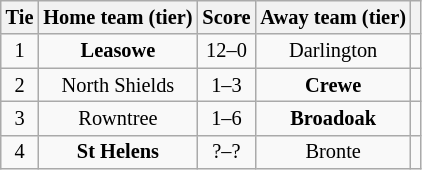<table class="wikitable" style="text-align:center; font-size:85%">
<tr>
<th>Tie</th>
<th>Home team (tier)</th>
<th>Score</th>
<th>Away team (tier)</th>
<th></th>
</tr>
<tr>
<td align="center">1</td>
<td><strong>Leasowe</strong></td>
<td align="center">12–0</td>
<td>Darlington</td>
<td></td>
</tr>
<tr>
<td align="center">2</td>
<td>North Shields</td>
<td align="center">1–3</td>
<td><strong>Crewe</strong></td>
<td></td>
</tr>
<tr>
<td align="center">3</td>
<td>Rowntree</td>
<td align="center">1–6</td>
<td><strong>Broadoak</strong></td>
<td></td>
</tr>
<tr>
<td align="center">4</td>
<td><strong>St Helens</strong></td>
<td align="center">?–?</td>
<td>Bronte</td>
<td></td>
</tr>
</table>
